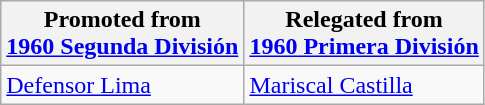<table class="wikitable">
<tr>
<th>Promoted from<br><a href='#'>1960 Segunda División</a></th>
<th>Relegated from<br><a href='#'>1960 Primera División</a></th>
</tr>
<tr>
<td> <a href='#'>Defensor Lima</a> </td>
<td> <a href='#'>Mariscal Castilla</a> </td>
</tr>
</table>
